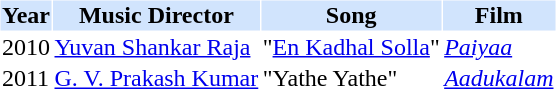<table cellspacing="1" cellpadding="1" border="0">
<tr bgcolor="#d1e4fd">
<th>Year</th>
<th>Music Director</th>
<th>Song</th>
<th>Film</th>
</tr>
<tr>
<td>2010</td>
<td><a href='#'>Yuvan Shankar Raja</a></td>
<td>"<a href='#'>En Kadhal Solla</a>"</td>
<td><em><a href='#'>Paiyaa</a></em></td>
</tr>
<tr>
<td>2011</td>
<td><a href='#'>G. V. Prakash Kumar</a></td>
<td>"Yathe Yathe"</td>
<td><em><a href='#'>Aadukalam</a></em></td>
</tr>
</table>
